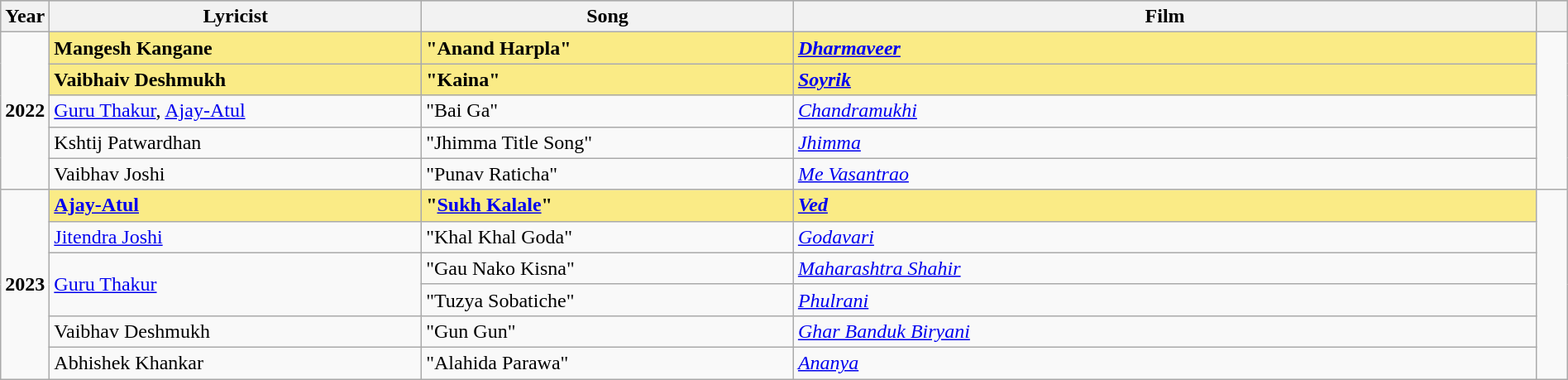<table class="wikitable" style="width:100%">
<tr bgcolor="#bebebe">
<th width="2%">Year</th>
<th width="24%">Lyricist</th>
<th width="24%">Song</th>
<th width="48%">Film</th>
<th width="2%"></th>
</tr>
<tr>
<td rowspan="5"><strong>2022</strong></td>
<td style="background:#FAEB86"><strong>Mangesh Kangane</strong></td>
<td style="background:#FAEB86"><strong>"Anand Harpla"</strong></td>
<td style="background:#FAEB86"><strong><em><a href='#'>Dharmaveer</a></em></strong></td>
<td rowspan="5"></td>
</tr>
<tr>
<td style="background:#FAEB86"><strong>Vaibhaiv Deshmukh</strong></td>
<td style="background:#FAEB86"><strong>"Kaina"</strong></td>
<td style="background:#FAEB86"><strong><em><a href='#'>Soyrik</a></em></strong></td>
</tr>
<tr>
<td><a href='#'>Guru Thakur</a>, <a href='#'>Ajay-Atul</a></td>
<td>"Bai Ga"</td>
<td><em><a href='#'>Chandramukhi</a></em></td>
</tr>
<tr>
<td>Kshtij Patwardhan</td>
<td>"Jhimma Title Song"</td>
<td><em><a href='#'>Jhimma</a></em></td>
</tr>
<tr>
<td>Vaibhav Joshi</td>
<td>"Punav Raticha"</td>
<td><em><a href='#'>Me Vasantrao</a></em></td>
</tr>
<tr>
<td rowspan="6"><strong>2023</strong></td>
<td style="background:#FAEB86"><strong><a href='#'>Ajay-Atul</a></strong></td>
<td style="background:#FAEB86"><strong>"<a href='#'>Sukh Kalale</a>"</strong></td>
<td style="background:#FAEB86"><strong><em><a href='#'>Ved</a></em></strong></td>
<td rowspan="6"></td>
</tr>
<tr>
<td><a href='#'>Jitendra Joshi</a></td>
<td>"Khal Khal Goda"</td>
<td><em><a href='#'>Godavari</a></em></td>
</tr>
<tr>
<td rowspan="2"><a href='#'>Guru Thakur</a></td>
<td>"Gau Nako Kisna"</td>
<td><em><a href='#'>Maharashtra Shahir</a></em></td>
</tr>
<tr>
<td>"Tuzya Sobatiche"</td>
<td><em><a href='#'>Phulrani</a></em></td>
</tr>
<tr>
<td>Vaibhav Deshmukh</td>
<td>"Gun Gun"</td>
<td><em><a href='#'>Ghar Banduk Biryani</a></em></td>
</tr>
<tr>
<td>Abhishek Khankar</td>
<td>"Alahida Parawa"</td>
<td><em><a href='#'>Ananya</a></em></td>
</tr>
</table>
